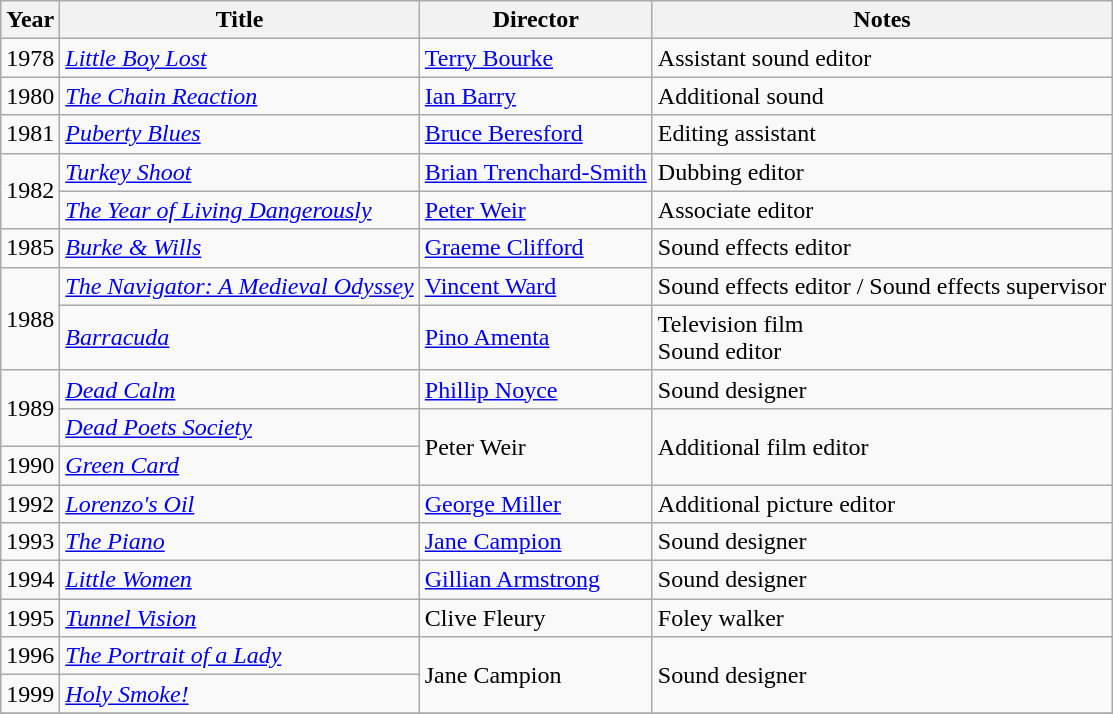<table class="wikitable">
<tr>
<th>Year</th>
<th>Title</th>
<th>Director</th>
<th>Notes</th>
</tr>
<tr>
<td>1978</td>
<td><em><a href='#'>Little Boy Lost</a></em></td>
<td><a href='#'>Terry Bourke</a></td>
<td>Assistant sound editor</td>
</tr>
<tr>
<td>1980</td>
<td><em><a href='#'>The Chain Reaction</a></em></td>
<td><a href='#'>Ian Barry</a></td>
<td>Additional sound</td>
</tr>
<tr>
<td>1981</td>
<td><em><a href='#'>Puberty Blues</a></em></td>
<td><a href='#'>Bruce Beresford</a></td>
<td>Editing assistant</td>
</tr>
<tr>
<td rowspan=2>1982</td>
<td><em><a href='#'>Turkey Shoot</a></em></td>
<td><a href='#'>Brian Trenchard-Smith</a></td>
<td>Dubbing editor</td>
</tr>
<tr>
<td><em><a href='#'>The Year of Living Dangerously</a></em></td>
<td><a href='#'>Peter Weir</a></td>
<td>Associate editor</td>
</tr>
<tr>
<td>1985</td>
<td><em><a href='#'>Burke & Wills</a></em></td>
<td><a href='#'>Graeme Clifford</a></td>
<td>Sound effects editor</td>
</tr>
<tr>
<td rowspan=2>1988</td>
<td><em><a href='#'>The Navigator: A Medieval Odyssey</a></em></td>
<td><a href='#'>Vincent Ward</a></td>
<td>Sound effects editor / Sound effects supervisor</td>
</tr>
<tr>
<td><em><a href='#'>Barracuda</a></em></td>
<td><a href='#'>Pino Amenta</a></td>
<td>Television film<br>Sound editor</td>
</tr>
<tr>
<td rowspan=2>1989</td>
<td><em><a href='#'>Dead Calm</a></em></td>
<td><a href='#'>Phillip Noyce</a></td>
<td>Sound designer</td>
</tr>
<tr>
<td><em><a href='#'>Dead Poets Society</a></em></td>
<td rowspan=2>Peter Weir</td>
<td rowspan=2>Additional film editor</td>
</tr>
<tr>
<td>1990</td>
<td><em><a href='#'>Green Card</a></em></td>
</tr>
<tr>
<td>1992</td>
<td><em><a href='#'>Lorenzo's Oil</a></em></td>
<td><a href='#'>George Miller</a></td>
<td>Additional picture editor</td>
</tr>
<tr>
<td>1993</td>
<td><em><a href='#'>The Piano</a></em></td>
<td><a href='#'>Jane Campion</a></td>
<td>Sound designer</td>
</tr>
<tr>
<td>1994</td>
<td><em><a href='#'>Little Women</a></em></td>
<td><a href='#'>Gillian Armstrong</a></td>
<td>Sound designer</td>
</tr>
<tr>
<td>1995</td>
<td><em><a href='#'>Tunnel Vision</a></em></td>
<td>Clive Fleury</td>
<td>Foley walker</td>
</tr>
<tr>
<td>1996</td>
<td><em><a href='#'>The Portrait of a Lady</a></em></td>
<td rowspan=2>Jane Campion</td>
<td rowspan=2>Sound designer</td>
</tr>
<tr>
<td>1999</td>
<td><em><a href='#'>Holy Smoke!</a></em></td>
</tr>
<tr>
</tr>
</table>
